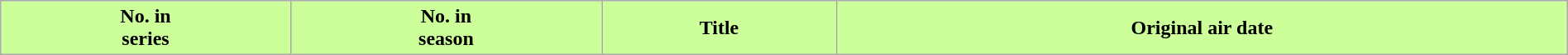<table class="wikitable plainrowheaders" style="margin:auto;width:100%;">
<tr>
<th scope="col" style="background-color:#CCFF99;">No. in<br>series</th>
<th scope="col" style="background-color:#CCFF99;">No. in<br>season</th>
<th scope="col" style="background-color:#CCFF99;">Title</th>
<th scope="col" style="background-color:#CCFF99;">Original air date<br>








































</th>
</tr>
</table>
